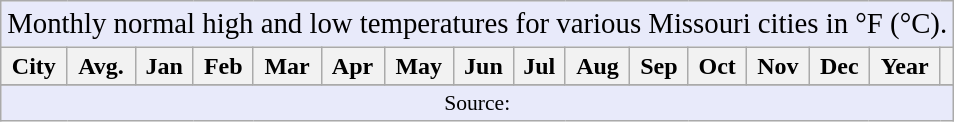<table class="wikitable" "text-align:center;font-size:88%;">
<tr>
<td colspan="16" style="text-align:center;font-size:120%;background:#E8EAFA;">Monthly normal high and low temperatures for various Missouri cities in °F (°C).</td>
</tr>
<tr>
<th>City</th>
<th>Avg.</th>
<th>Jan</th>
<th>Feb</th>
<th>Mar</th>
<th>Apr</th>
<th>May</th>
<th>Jun</th>
<th>Jul</th>
<th>Aug</th>
<th>Sep</th>
<th>Oct</th>
<th>Nov</th>
<th>Dec</th>
<th>Year</th>
<th></th>
</tr>
<tr>
</tr>
<tr>
</tr>
<tr>
</tr>
<tr>
</tr>
<tr>
<td colspan="16" style="text-align:center;font-size:90%;background:#E8EAFA;">Source:<br></td>
</tr>
</table>
